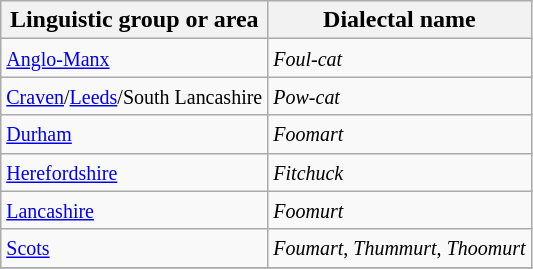<table class="wikitable collapsed">
<tr>
<th>Linguistic group or area</th>
<th>Dialectal name</th>
</tr>
<tr>
<td><small><a href='#'>Anglo-Manx</a></small></td>
<td><small><em>Foul-cat</em></small></td>
</tr>
<tr>
<td><small><a href='#'>Craven</a>/<a href='#'>Leeds</a>/South Lancashire</small></td>
<td><small><em>Pow-cat</em></small></td>
</tr>
<tr>
<td><small><a href='#'>Durham</a></small></td>
<td><small><em>Foomart</em></small></td>
</tr>
<tr>
<td><small><a href='#'>Herefordshire</a></small></td>
<td><small><em>Fitchuck</em></small></td>
</tr>
<tr>
<td><small><a href='#'>Lancashire</a></small></td>
<td><small><em>Foomurt</em></small></td>
</tr>
<tr>
<td><small><a href='#'>Scots</a></small></td>
<td><small><em>Foumart</em>, <em>Thummurt</em>, <em>Thoomurt</em></small></td>
</tr>
<tr>
</tr>
</table>
